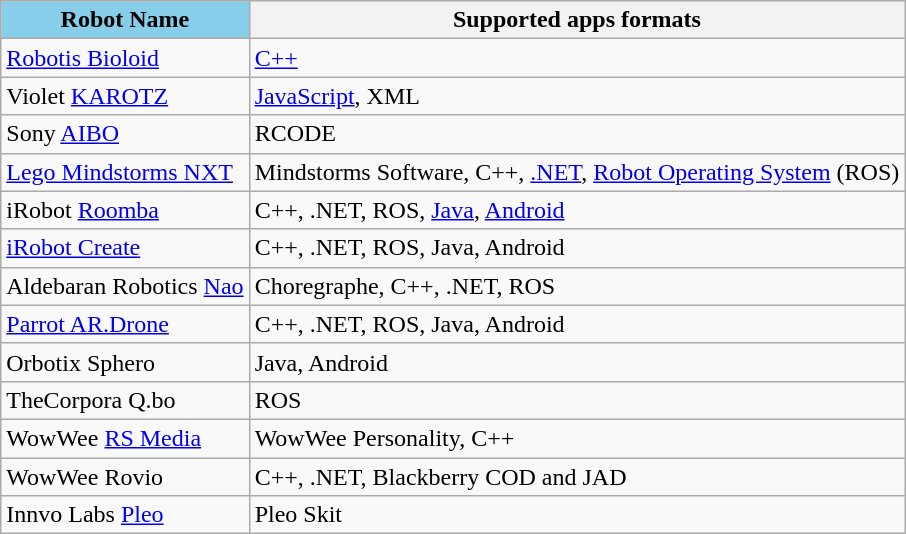<table style="float:left;" class="wikitable">
<tr>
<th style="background:skyBlue;">Robot Name</th>
<th>Supported apps formats</th>
</tr>
<tr>
<td><a href='#'>Robotis Bioloid</a></td>
<td><a href='#'>C++</a></td>
</tr>
<tr>
<td>Violet <a href='#'>KAROTZ</a></td>
<td><a href='#'>JavaScript</a>, XML</td>
</tr>
<tr>
<td>Sony <a href='#'>AIBO</a></td>
<td>RCODE</td>
</tr>
<tr>
<td><a href='#'>Lego Mindstorms NXT</a></td>
<td>Mindstorms Software, C++, <a href='#'>.NET</a>, <a href='#'>Robot Operating System</a> (ROS)</td>
</tr>
<tr>
<td>iRobot <a href='#'>Roomba</a></td>
<td>C++, .NET, ROS, <a href='#'>Java</a>, <a href='#'>Android</a></td>
</tr>
<tr>
<td><a href='#'>iRobot Create</a></td>
<td>C++, .NET, ROS, Java, Android</td>
</tr>
<tr>
<td>Aldebaran Robotics <a href='#'>Nao</a></td>
<td>Choregraphe, C++, .NET, ROS</td>
</tr>
<tr>
<td><a href='#'>Parrot AR.Drone</a></td>
<td>C++, .NET, ROS, Java, Android</td>
</tr>
<tr>
<td>Orbotix Sphero</td>
<td>Java, Android</td>
</tr>
<tr>
<td>TheCorpora Q.bo</td>
<td>ROS</td>
</tr>
<tr>
<td>WowWee <a href='#'>RS Media</a></td>
<td>WowWee Personality, C++</td>
</tr>
<tr>
<td>WowWee Rovio</td>
<td>C++, .NET, Blackberry COD and JAD</td>
</tr>
<tr>
<td>Innvo Labs <a href='#'>Pleo</a></td>
<td>Pleo Skit</td>
</tr>
</table>
